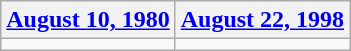<table class=wikitable>
<tr>
<th><a href='#'>August 10, 1980</a></th>
<th><a href='#'>August 22, 1998</a></th>
</tr>
<tr>
<td></td>
<td></td>
</tr>
</table>
